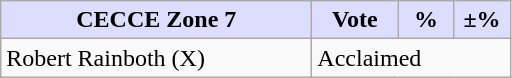<table class="wikitable">
<tr>
<th style="background:#DDDDFF" width="200px">CECCE Zone 7</th>
<th style="background:#DDDDFF" width="50px">Vote</th>
<th style="background:#DDDDFF" width="30px">%</th>
<th style="background:#DDDDFF" width="30px">±%</th>
</tr>
<tr>
<td>Robert Rainboth (X)</td>
<td colspan="3">Acclaimed</td>
</tr>
</table>
